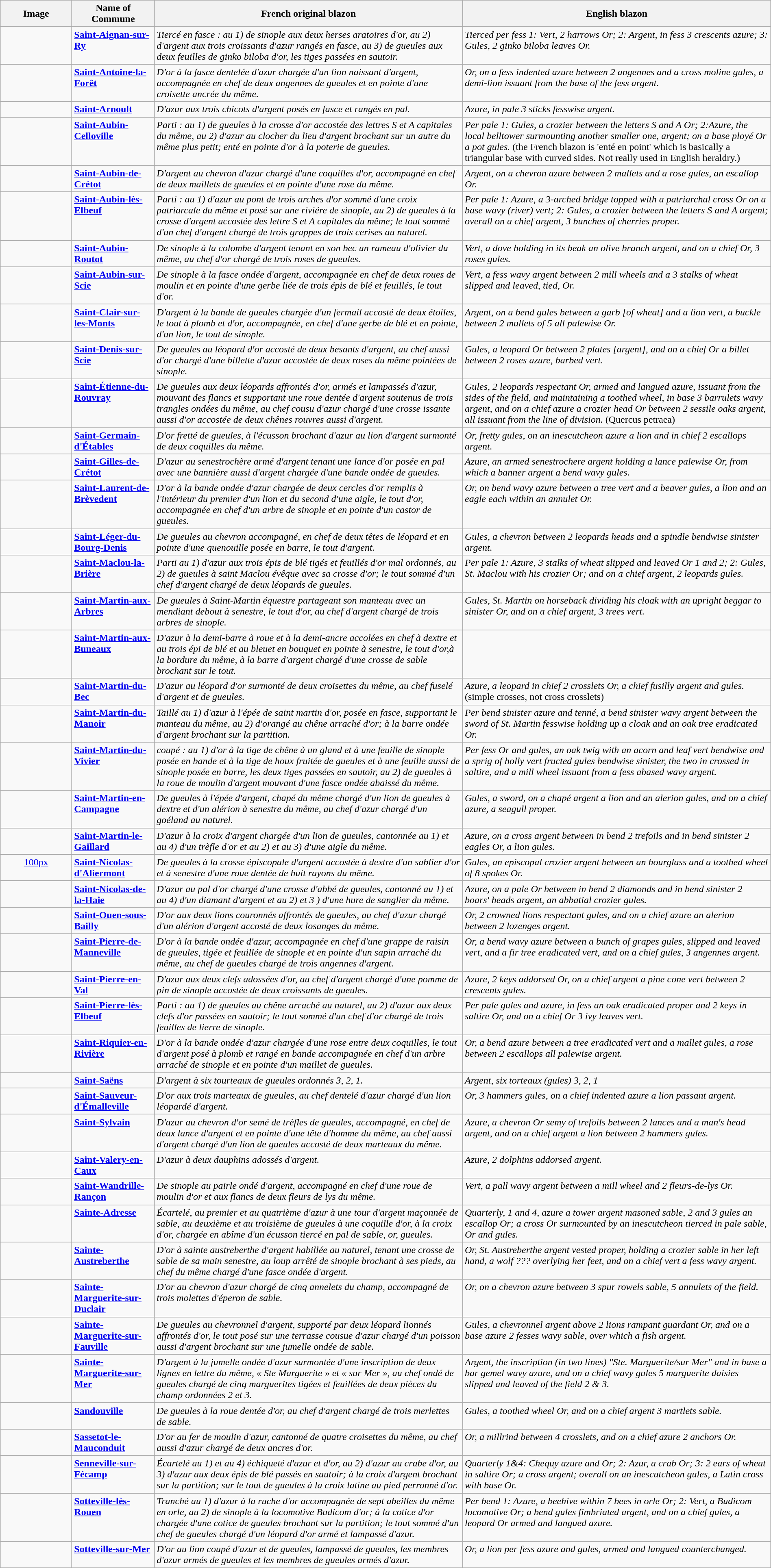<table class="wikitable" width="100%">
<tr>
<th width="110">Image</th>
<th>Name of Commune</th>
<th width="40%">French original blazon</th>
<th width="40%">English blazon</th>
</tr>
<tr valign=top>
<td align=center></td>
<td><strong><a href='#'>Saint-Aignan-sur-Ry</a></strong></td>
<td><em>Tiercé en fasce : au 1) de sinople aux deux herses aratoires d'or, au 2) d'argent aux trois croissants d'azur rangés en fasce, au 3) de gueules aux deux feuilles de ginko biloba d'or, les tiges passées en sautoir.</em> </td>
<td><em>Tierced per fess 1: Vert, 2 harrows Or; 2: Argent, in fess 3 crescents azure; 3: Gules, 2 ginko biloba leaves Or.</em></td>
</tr>
<tr valign=top>
<td align=center></td>
<td><strong><a href='#'>Saint-Antoine-la-Forêt</a></strong></td>
<td><em>D'or à la fasce dentelée d'azur chargée d'un lion naissant d'argent, accompagnée en chef de deux angennes de gueules et en pointe d'une croisette ancrée du même.</em> </td>
<td><em>Or, on a fess indented azure between 2 angennes and a cross moline gules, a demi-lion issuant from the base of the fess argent.</em></td>
</tr>
<tr valign=top>
<td align=center></td>
<td><strong><a href='#'>Saint-Arnoult</a></strong></td>
<td><em>D'azur aux trois chicots d'argent posés en fasce et rangés en pal.</em> </td>
<td><em>Azure, in pale 3 sticks fesswise argent.</em></td>
</tr>
<tr valign=top>
<td align=center></td>
<td><strong><a href='#'>Saint-Aubin-Celloville</a></strong></td>
<td><em>Parti : au 1) de gueules à la crosse d'or accostée des lettres S et A capitales du même, au 2) d'azur au clocher du lieu d'argent brochant sur un autre du même plus petit; enté en pointe d'or à la poterie de gueules.</em> </td>
<td><em>Per pale 1: Gules, a crozier between the letters S and A Or; 2:Azure, the local belltower surmounting another smaller one, argent; on a base ployé Or a pot gules.</em> (the French blazon is 'enté en point' which is basically a triangular base with curved sides.  Not really used in English heraldry.)</td>
</tr>
<tr valign=top>
<td align=center></td>
<td><strong><a href='#'>Saint-Aubin-de-Crétot</a></strong></td>
<td><em>D'argent au chevron d'azur chargé d'une coquilles d'or, accompagné en chef de deux maillets de gueules et en pointe d'une rose du même.</em> </td>
<td><em>Argent, on a chevron azure between 2 mallets and a rose gules, an escallop Or.</em></td>
</tr>
<tr valign=top>
<td align=center></td>
<td><strong><a href='#'>Saint-Aubin-lès-Elbeuf</a></strong></td>
<td><em>Parti : au 1) d'azur au pont de trois arches d'or sommé d'une croix patriarcale du même et posé sur une riviére de sinople, au 2) de gueules à la crosse d'argent accostée des lettre S et A capitales du même; le tout sommé d'un chef d'argent chargé de trois grappes de trois cerises au naturel.</em> </td>
<td><em>Per pale 1: Azure, a 3-arched bridge topped with a patriarchal cross Or on a base wavy (river) vert; 2: Gules, a crozier between the letters S and A argent; overall on a chief argent, 3 bunches of cherries proper.</em></td>
</tr>
<tr valign=top>
<td align=center></td>
<td><strong><a href='#'>Saint-Aubin-Routot</a></strong></td>
<td><em>De sinople à la colombe d'argent tenant en son bec un rameau d'olivier du même, au chef d'or chargé de trois roses de gueules.</em> </td>
<td><em>Vert, a dove holding in its beak an olive branch argent, and on a chief Or, 3 roses gules.</em></td>
</tr>
<tr valign=top>
<td align=center></td>
<td><strong><a href='#'>Saint-Aubin-sur-Scie</a></strong></td>
<td><em>De sinople à la fasce ondée d'argent, accompagnée en chef de deux roues de moulin et en pointe d'une gerbe liée de trois épis de blé et feuillés, le tout d'or.</em> </td>
<td><em>Vert, a fess wavy argent between 2 mill wheels and a 3 stalks of wheat slipped and leaved, tied, Or.</em></td>
</tr>
<tr valign=top>
<td align=center></td>
<td><strong><a href='#'>Saint-Clair-sur-les-Monts</a></strong></td>
<td><em>D'argent à la bande de gueules chargée d'un fermail accosté de deux étoiles, le tout à plomb et d'or, accompagnée, en chef d'une gerbe de blé et en pointe, d'un lion, le tout de sinople.</em> </td>
<td><em>Argent, on a bend gules between a garb [of wheat] and a lion vert, a buckle between 2 mullets of 5 all palewise Or.</em></td>
</tr>
<tr valign=top>
<td align=center></td>
<td><strong><a href='#'>Saint-Denis-sur-Scie</a></strong></td>
<td><em>De gueules au léopard d'or accosté de deux besants d'argent, au chef aussi d'or chargé d'une billette d'azur accostée de deux roses du même pointées de sinople.</em> </td>
<td><em>Gules, a leopard Or between 2 plates [argent], and on a chief Or a billet between 2 roses azure, barbed vert.</em></td>
</tr>
<tr valign=top>
<td align=center></td>
<td><strong><a href='#'>Saint-Étienne-du-Rouvray</a></strong></td>
<td><em>De gueules aux deux léopards affrontés d'or, armés et lampassés d'azur, mouvant des flancs et supportant une roue dentée d'argent soutenus de trois trangles ondées du même, au chef cousu d'azur chargé d'une crosse issante aussi d'or accostée de deux chênes rouvres aussi d'argent.</em> </td>
<td><em>Gules, 2 leopards respectant Or, armed and langued azure, issuant from the sides of the field, and maintaining a toothed wheel, in base 3 barrulets wavy argent, and on a chief azure a crozier head Or between 2 sessile oaks argent, all issuant from the line of division.</em> (Quercus petraea)</td>
</tr>
<tr valign=top>
<td align=center></td>
<td><strong><a href='#'>Saint-Germain-d'Étables</a></strong></td>
<td><em>D'or fretté de gueules, à l'écusson brochant d'azur au lion d'argent surmonté de deux coquilles du même.</em> </td>
<td><em>Or, fretty gules, on an inescutcheon azure a lion and in chief 2 escallops argent.</em></td>
</tr>
<tr valign=top>
<td align=center></td>
<td><strong><a href='#'>Saint-Gilles-de-Crétot</a></strong></td>
<td><em>D'azur au senestrochère armé d'argent tenant une lance d'or posée en pal avec une bannière aussi d'argent chargée d'une bande ondée de gueules.</em> </td>
<td><em>Azure, an armed senestrochere argent holding a lance palewise Or, from which a banner argent a bend wavy gules.</em></td>
</tr>
<tr valign=top>
<td align=center></td>
<td><strong><a href='#'>Saint-Laurent-de-Brèvedent</a></strong></td>
<td><em>D'or à la bande ondée d'azur chargée de deux cercles d'or remplis à l'intérieur du premier d'un lion et du second d'une aigle, le tout d'or, accompagnée en chef d'un arbre de sinople et en pointe d'un castor de gueules.</em> </td>
<td><em>Or, on bend wavy azure between a tree vert and a beaver gules, a lion and an eagle each within an annulet Or.</em></td>
</tr>
<tr valign=top>
<td align=center></td>
<td><strong><a href='#'>Saint-Léger-du-Bourg-Denis</a></strong></td>
<td><em>De gueules au chevron accompagné, en chef de deux têtes de léopard et en pointe d'une quenouille posée en barre, le tout d'argent.</em> </td>
<td><em>Gules, a chevron between 2 leopards heads and a spindle bendwise sinister argent.</em></td>
</tr>
<tr valign=top>
<td align=center></td>
<td><strong><a href='#'>Saint-Maclou-la-Brière</a></strong></td>
<td><em>Parti au 1) d'azur aux trois épis de blé tigés et feuillés d'or mal ordonnés, au 2) de gueules à saint Maclou évêque avec sa crosse d'or; le tout sommé d'un chef d'argent chargé de deux léopards de gueules.</em> </td>
<td><em>Per pale 1: Azure, 3 stalks of wheat slipped and leaved Or 1 and 2; 2: Gules, St. Maclou with his crozier Or; and on a chief argent, 2 leopards gules.</em></td>
</tr>
<tr valign=top>
<td align=center></td>
<td><strong><a href='#'>Saint-Martin-aux-Arbres</a></strong></td>
<td><em>De gueules à Saint-Martin équestre partageant son manteau avec un mendiant debout à senestre, le tout d'or, au chef d'argent chargé de trois arbres de sinople.</em> </td>
<td><em>Gules, St. Martin on horseback dividing his cloak with an upright beggar to sinister Or, and on a chief argent, 3 trees vert.</em></td>
</tr>
<tr valign=top>
<td align=center></td>
<td><strong><a href='#'>Saint-Martin-aux-Buneaux</a></strong></td>
<td><em>D'azur à la demi-barre à roue et à la demi-ancre accolées en chef à dextre et au trois épi de blé et au bleuet en bouquet en pointe à senestre, le tout d'or,à la bordure du même, à la barre d'argent chargé d'une crosse de sable brochant sur le tout.</em> </td>
<td></td>
</tr>
<tr valign=top>
<td align=center></td>
<td><strong><a href='#'>Saint-Martin-du-Bec</a></strong></td>
<td><em>D'azur au léopard d'or surmonté de deux croisettes du même, au chef fuselé d'argent et de gueules.</em> </td>
<td><em>Azure, a leopard in chief 2 crosslets Or, a chief fusilly argent and gules.</em> (simple crosses, not cross crosslets)</td>
</tr>
<tr valign=top>
<td align=center></td>
<td><strong><a href='#'>Saint-Martin-du-Manoir</a></strong></td>
<td><em>Taillé au 1) d'azur à l'épée de saint martin d'or, posée en fasce, supportant le manteau du même, au 2) d'orangé au chêne arraché d'or; à la barre ondée d'argent brochant sur la partition.</em> </td>
<td><em>Per bend sinister azure and tenné, a bend sinister wavy argent between the sword of St. Martin fesswise holding up a cloak and an oak tree eradicated Or.</em></td>
</tr>
<tr valign=top>
<td align=center></td>
<td><strong><a href='#'>Saint-Martin-du-Vivier</a></strong></td>
<td><em>coupé : au 1) d'or à la tige de chêne à un gland et à une feuille de sinople posée en bande et à la tige de houx fruitée de gueules et à une feuille aussi de sinople posée en barre, les deux tiges passées en sautoir, au 2) de gueules à la roue de moulin d'argent mouvant d'une fasce ondée abaissé du même.</em> </td>
<td><em>Per fess Or and gules, an oak twig with an acorn and leaf vert bendwise and a sprig of holly vert fructed gules bendwise sinister, the two in crossed in saltire, and a mill wheel issuant from a fess abased wavy argent.</em></td>
</tr>
<tr valign=top>
<td align=center></td>
<td><strong><a href='#'>Saint-Martin-en-Campagne</a></strong></td>
<td><em>De gueules à l'épée d'argent, chapé du même chargé d'un lion de gueules à dextre et d'un alérion à senestre du même, au chef d'azur chargé d'un goéland au naturel.</em> </td>
<td><em>Gules, a sword, on a chapé argent a lion and an alerion gules, and on a chief azure, a seagull proper.</em></td>
</tr>
<tr valign=top>
<td align=center></td>
<td><strong><a href='#'>Saint-Martin-le-Gaillard</a></strong></td>
<td><em>D'azur à la croix d'argent chargée d'un lion de gueules, cantonnée au 1) et au 4) d'un trèfle d'or et au 2) et au 3) d'une aigle du même.</em> </td>
<td><em>Azure, on a cross argent between in bend 2 trefoils and in bend sinister 2 eagles Or, a lion gules.</em></td>
</tr>
<tr valign=top>
<td align=center><a href='#'>100px</a></td>
<td><strong><a href='#'>Saint-Nicolas-d'Aliermont</a></strong></td>
<td><em>De gueules à la crosse épiscopale d'argent accostée à dextre d'un sablier d'or et à senestre d'une roue dentée de huit rayons du même.</em> </td>
<td><em>Gules, an episcopal crozier argent between an hourglass and a toothed wheel of 8 spokes Or.</em></td>
</tr>
<tr valign=top>
<td align=center></td>
<td><strong><a href='#'>Saint-Nicolas-de-la-Haie</a></strong></td>
<td><em>D'azur au pal d'or chargé d'une crosse d'abbé de gueules, cantonné au 1) et au 4) d'un diamant d'argent et au 2) et 3 ) d'une hure de sanglier du même.</em> </td>
<td><em>Azure, on a pale Or between in bend 2 diamonds and in bend sinister 2 boars' heads argent, an abbatial crozier gules.</em></td>
</tr>
<tr valign=top>
<td align=center></td>
<td><strong><a href='#'>Saint-Ouen-sous-Bailly</a></strong></td>
<td><em>D'or aux deux lions couronnés affrontés de gueules, au chef d'azur chargé d'un alérion d'argent accosté de deux losanges du même.</em> </td>
<td><em>Or, 2 crowned lions respectant gules, and on a chief azure an alerion between 2 lozenges argent.</em></td>
</tr>
<tr valign=top>
<td align=center></td>
<td><strong><a href='#'>Saint-Pierre-de-Manneville</a></strong></td>
<td><em>D'or à la bande ondée d'azur, accompagnée en chef d'une grappe de raisin de gueules, tigée et feuillée de sinople et en pointe d'un sapin arraché du même, au chef de gueules chargé de trois angennes d'argent.</em> </td>
<td><em>Or, a bend wavy azure between a bunch of grapes gules, slipped and leaved vert, and a fir tree eradicated vert, and on a chief gules, 3 angennes argent.</em> </td>
</tr>
<tr valign=top>
<td align=center></td>
<td><strong><a href='#'>Saint-Pierre-en-Val</a></strong></td>
<td><em>D'azur aux deux clefs adossées d'or, au chef d'argent chargé d'une pomme de pin de sinople accostée de deux croissants de gueules.</em> </td>
<td><em>Azure, 2 keys addorsed Or, on a chief argent a pine cone vert between 2 crescents gules.</em></td>
</tr>
<tr valign=top>
<td align=center></td>
<td><strong><a href='#'>Saint-Pierre-lès-Elbeuf</a></strong></td>
<td><em>Parti : au 1) de gueules au chêne arraché au naturel, au 2) d'azur aux deux clefs d'or passées en sautoir; le tout sommé d'un chef d'or chargé de trois feuilles de lierre de sinople.</em> </td>
<td><em>Per pale gules and azure, in fess an oak eradicated proper and 2 keys in saltire Or, and on a chief Or 3 ivy leaves vert.</em></td>
</tr>
<tr valign=top>
<td align=center></td>
<td><strong><a href='#'>Saint-Riquier-en-Rivière</a></strong></td>
<td><em>D'or à la bande ondée d'azur chargée d'une rose entre deux coquilles, le tout d'argent posé à plomb et rangé en bande accompagnée en chef d'un arbre arraché de sinople et en pointe d'un maillet de gueules.</em> </td>
<td><em>Or, a bend azure between a tree eradicated vert and a mallet gules, a rose between 2 escallops all palewise argent.</em></td>
</tr>
<tr valign=top>
<td align=center></td>
<td><strong><a href='#'>Saint-Saëns</a></strong></td>
<td><em>D'argent à six tourteaux de gueules ordonnés 3, 2, 1.</em> </td>
<td><em>Argent, six torteaux (gules) 3, 2, 1</em></td>
</tr>
<tr valign=top>
<td align=center></td>
<td><strong><a href='#'>Saint-Sauveur-d'Émalleville</a></strong></td>
<td><em>D'or aux trois marteaux de gueules, au chef dentelé d'azur chargé d'un lion léopardé d'argent.</em> </td>
<td><em>Or, 3 hammers gules, on a chief indented azure a lion passant argent.</em></td>
</tr>
<tr valign=top>
<td align=center></td>
<td><strong><a href='#'>Saint-Sylvain</a></strong></td>
<td><em>D'azur au chevron d'or semé de trèfles de gueules, accompagné, en chef de deux lance d'argent et en pointe d'une tête d'homme du même, au chef aussi d'argent chargé d'un lion de gueules accosté de deux marteaux du même.</em> </td>
<td><em>Azure, a chevron Or semy of trefoils between 2 lances and a man's head argent, and on a chief argent a lion between 2 hammers gules.</em></td>
</tr>
<tr valign=top>
<td align=center></td>
<td><strong><a href='#'>Saint-Valery-en-Caux</a></strong></td>
<td><em>D'azur à deux dauphins adossés d'argent.</em> </td>
<td><em>Azure, 2 dolphins addorsed argent.</em></td>
</tr>
<tr valign=top>
<td align=center></td>
<td><strong><a href='#'>Saint-Wandrille-Rançon</a></strong></td>
<td><em>De sinople au pairle ondé d'argent, accompagné en chef d'une roue de moulin d'or et aux flancs de deux fleurs de lys du même.</em> </td>
<td><em>Vert, a pall wavy argent between a mill wheel and 2 fleurs-de-lys Or.</em></td>
</tr>
<tr valign=top>
<td align=center></td>
<td><strong><a href='#'>Sainte-Adresse</a></strong></td>
<td><em>Écartelé, au premier et au quatrième d'azur à une tour d'argent maçonnée de sable, au deuxième et au troisième de gueules à une coquille d'or, à la croix d'or, chargée en abîme d'un écusson tiercé en pal de sable, or, gueules.</em> </td>
<td><em>Quarterly, 1 and 4, azure a tower argent masoned sable, 2 and 3 gules an escallop Or; a cross Or surmounted by an inescutcheon tierced in pale sable, Or and gules.</em></td>
</tr>
<tr valign=top>
<td align=center></td>
<td><strong><a href='#'>Sainte-Austreberthe</a></strong></td>
<td><em>D'or à sainte austreberthe d'argent habillée au naturel, tenant une crosse de sable de sa main senestre, au loup arrêté de sinople brochant à ses pieds, au chef du même chargé d'une fasce ondée d'argent.</em> </td>
<td><em>Or, St. Austreberthe argent vested proper, holding a crozier sable in her left hand, a wolf ??? overlying her feet, and on a chief vert a fess wavy argent.</em></td>
</tr>
<tr valign=top>
<td align=center></td>
<td><strong><a href='#'>Sainte-Marguerite-sur-Duclair</a></strong></td>
<td><em>D'or au chevron d'azur chargé de cinq annelets du champ, accompagné de trois molettes d'éperon de sable.</em> </td>
<td><em>Or, on a chevron azure between 3 spur rowels sable, 5 annulets of the field.</em></td>
</tr>
<tr valign=top>
<td align=center></td>
<td><strong><a href='#'>Sainte-Marguerite-sur-Fauville</a></strong></td>
<td><em>De gueules au chevronnel d'argent, supporté par deux léopard lionnés affrontés d'or, le tout posé sur une terrasse cousue d'azur chargé d'un poisson aussi d'argent brochant sur une jumelle ondée de sable.</em> </td>
<td><em>Gules, a chevronnel argent above 2 lions rampant guardant Or, and on a base azure 2 fesses wavy sable, over which a fish argent.</em></td>
</tr>
<tr valign=top>
<td align=center></td>
<td><strong><a href='#'>Sainte-Marguerite-sur-Mer</a></strong></td>
<td><em>D'argent à la jumelle ondée d'azur surmontée d'une inscription de deux lignes en lettre du même, « Ste Marguerite » et « sur Mer », au chef ondé de gueules chargé de cinq marguerites tigées et feuillées de deux pièces du champ ordonnées 2 et 3.</em> </td>
<td><em>Argent, the inscription (in two lines) "Ste. Marguerite/sur Mer" and in base a bar gemel wavy azure, and on a chief wavy gules 5 marguerite daisies slipped and leaved of the field 2 & 3.</em></td>
</tr>
<tr valign=top>
<td align=center></td>
<td><strong><a href='#'>Sandouville</a></strong></td>
<td><em>De gueules à la roue dentée d'or, au chef d'argent chargé de trois merlettes de sable.</em> </td>
<td><em>Gules, a toothed wheel Or, and on a chief argent 3 martlets sable.</em></td>
</tr>
<tr valign=top>
<td align=center></td>
<td><strong><a href='#'>Sassetot-le-Mauconduit</a></strong></td>
<td><em>D'or au fer de moulin d'azur, cantonné de quatre croisettes du même, au chef aussi d'azur chargé de deux ancres d'or.</em> </td>
<td><em>Or, a millrind between 4 crosslets, and on a chief azure 2 anchors Or.</em></td>
</tr>
<tr valign=top>
<td align=center></td>
<td><strong><a href='#'>Senneville-sur-Fécamp</a></strong></td>
<td><em>Écartelé au 1) et au 4) échiqueté d'azur et d'or, au 2) d'azur au crabe d'or, au 3) d'azur aux deux épis de blé passés en sautoir; à la croix d'argent brochant sur la partition; sur le tout de gueules à la croix latine au pied perronné d'or.</em> </td>
<td><em>Quarterly 1&4: Chequy azure and Or; 2: Azur, a crab Or; 3: 2 ears of wheat in saltire Or; a cross argent; overall on an inescutcheon gules, a Latin cross with base Or.</em></td>
</tr>
<tr valign=top>
<td align=center></td>
<td><strong><a href='#'>Sotteville-lès-Rouen</a></strong></td>
<td><em>Tranché au 1) d'azur à la ruche d'or accompagnée de sept abeilles du même en orle, au 2) de sinople à la locomotive Budicom d'or; à la cotice d'or chargée d'une cotice de gueules brochant sur la partition; le tout sommé d'un chef de gueules chargé d'un léopard d'or armé et lampassé d'azur.</em> </td>
<td><em>Per bend 1: Azure, a beehive within 7 bees in orle Or; 2: Vert, a Budicom locomotive Or; a bend gules fimbriated argent, and on a chief gules, a leopard Or armed and langued azure.</em></td>
</tr>
<tr valign=top>
<td align=center></td>
<td><strong><a href='#'>Sotteville-sur-Mer</a></strong></td>
<td><em>D'or au lion coupé d'azur et de gueules, lampassé de gueules, les membres d'azur armés de gueules et les membres de gueules armés d'azur.</em> </td>
<td><em>Or, a lion per fess azure and gules, armed and langued counterchanged.</em></td>
</tr>
</table>
